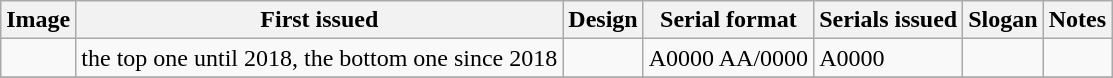<table class="wikitable">
<tr>
<th>Image</th>
<th>First issued</th>
<th>Design</th>
<th>Serial format</th>
<th>Serials issued</th>
<th>Slogan</th>
<th>Notes</th>
</tr>
<tr>
<td></td>
<td>the top one until 2018, the bottom one since 2018</td>
<td></td>
<td>A0000 AA/0000</td>
<td>A0000</td>
<td></td>
<td></td>
</tr>
<tr>
</tr>
</table>
